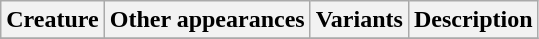<table class="wikitable">
<tr ">
<th>Creature</th>
<th>Other appearances</th>
<th>Variants</th>
<th>Description</th>
</tr>
<tr>
</tr>
</table>
